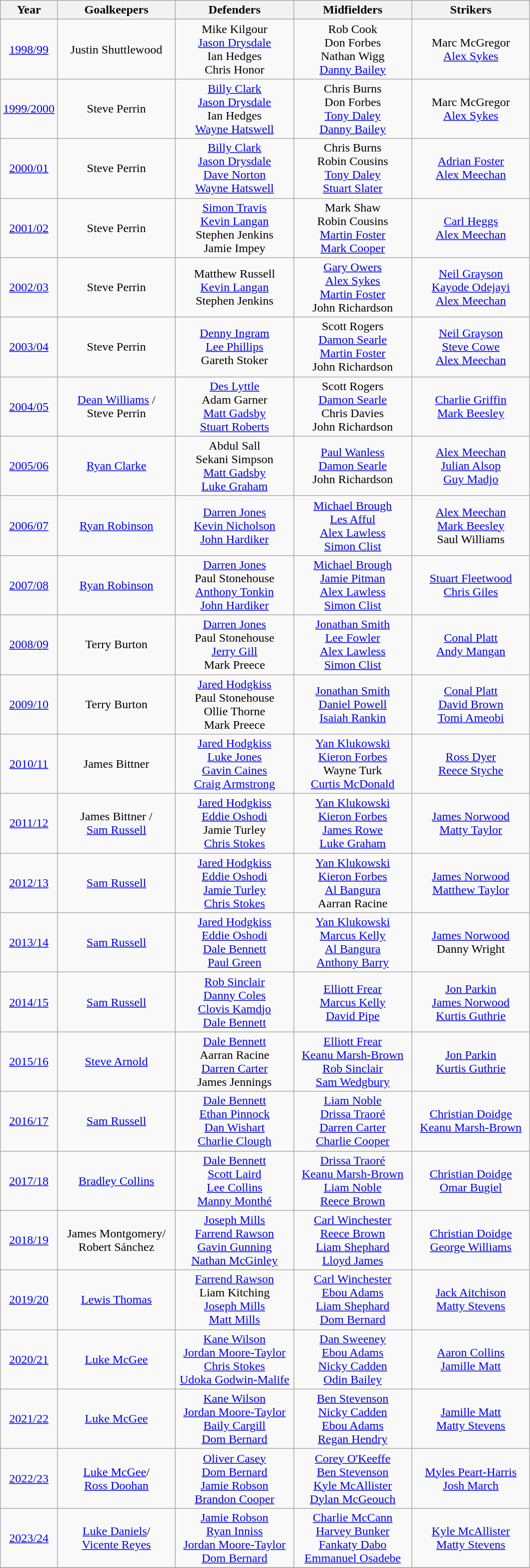<table class="wikitable">
<tr>
<th>Year</th>
<th width=150>Goalkeepers</th>
<th width=150>Defenders</th>
<th width=150>Midfielders</th>
<th width=150>Strikers</th>
</tr>
<tr align="center">
<td><a href='#'>1998/99</a></td>
<td>Justin Shuttlewood</td>
<td>Mike Kilgour<br><a href='#'>Jason Drysdale</a><br>Ian Hedges<br>Chris Honor</td>
<td>Rob Cook<br>Don Forbes<br>Nathan Wigg<br><a href='#'>Danny Bailey</a></td>
<td>Marc McGregor<br><a href='#'>Alex Sykes</a></td>
</tr>
<tr align="center">
<td><a href='#'>1999/2000</a></td>
<td>Steve Perrin</td>
<td><a href='#'>Billy Clark</a><br><a href='#'>Jason Drysdale</a><br>Ian Hedges<br><a href='#'>Wayne Hatswell</a></td>
<td>Chris Burns<br>Don Forbes<br><a href='#'>Tony Daley</a><br><a href='#'>Danny Bailey</a></td>
<td>Marc McGregor<br><a href='#'>Alex Sykes</a></td>
</tr>
<tr align="center">
<td><a href='#'>2000/01</a></td>
<td>Steve Perrin</td>
<td><a href='#'>Billy Clark</a><br><a href='#'>Jason Drysdale</a><br><a href='#'>Dave Norton</a><br><a href='#'>Wayne Hatswell</a></td>
<td>Chris Burns<br>Robin Cousins<br><a href='#'>Tony Daley</a><br><a href='#'>Stuart Slater</a></td>
<td><a href='#'>Adrian Foster</a><br><a href='#'>Alex Meechan</a></td>
</tr>
<tr align="center">
<td><a href='#'>2001/02</a></td>
<td>Steve Perrin</td>
<td><a href='#'>Simon Travis</a><br><a href='#'>Kevin Langan</a><br>Stephen Jenkins<br>Jamie Impey</td>
<td>Mark Shaw<br>Robin Cousins<br><a href='#'>Martin Foster</a><br><a href='#'>Mark Cooper</a></td>
<td><a href='#'>Carl Heggs</a><br><a href='#'>Alex Meechan</a></td>
</tr>
<tr align="center">
<td><a href='#'>2002/03</a></td>
<td>Steve Perrin</td>
<td>Matthew Russell<br><a href='#'>Kevin Langan</a><br>Stephen Jenkins</td>
<td><a href='#'>Gary Owers</a><br><a href='#'>Alex Sykes</a><br><a href='#'>Martin Foster</a><br>John Richardson</td>
<td><a href='#'>Neil Grayson</a><br><a href='#'>Kayode Odejayi</a><br><a href='#'>Alex Meechan</a></td>
</tr>
<tr align="center">
<td><a href='#'>2003/04</a></td>
<td>Steve Perrin</td>
<td><a href='#'>Denny Ingram</a><br><a href='#'>Lee Phillips</a><br>Gareth Stoker</td>
<td>Scott Rogers<br><a href='#'>Damon Searle</a><br><a href='#'>Martin Foster</a><br>John Richardson</td>
<td><a href='#'>Neil Grayson</a><br><a href='#'>Steve Cowe</a><br><a href='#'>Alex Meechan</a></td>
</tr>
<tr align="center">
<td><a href='#'>2004/05</a></td>
<td><a href='#'>Dean Williams</a> /<br>Steve Perrin</td>
<td><a href='#'>Des Lyttle</a><br>Adam Garner<br><a href='#'>Matt Gadsby</a><br><a href='#'>Stuart Roberts</a></td>
<td>Scott Rogers<br><a href='#'>Damon Searle</a><br>Chris Davies<br>John Richardson</td>
<td><a href='#'>Charlie Griffin</a><br><a href='#'>Mark Beesley</a></td>
</tr>
<tr align="center">
<td><a href='#'>2005/06</a></td>
<td><a href='#'>Ryan Clarke</a></td>
<td>Abdul Sall<br>Sekani Simpson<br><a href='#'>Matt Gadsby</a><br><a href='#'>Luke Graham</a></td>
<td><a href='#'>Paul Wanless</a><br><a href='#'>Damon Searle</a><br>John Richardson</td>
<td><a href='#'>Alex Meechan</a><br><a href='#'>Julian Alsop</a><br><a href='#'>Guy Madjo</a></td>
</tr>
<tr align="center">
<td><a href='#'>2006/07</a></td>
<td><a href='#'>Ryan Robinson</a></td>
<td><a href='#'>Darren Jones</a><br><a href='#'>Kevin Nicholson</a><br><a href='#'>John Hardiker</a></td>
<td><a href='#'>Michael Brough</a><br><a href='#'>Les Afful</a><br><a href='#'>Alex Lawless</a><br><a href='#'>Simon Clist</a></td>
<td><a href='#'>Alex Meechan</a><br><a href='#'>Mark Beesley</a><br>Saul Williams</td>
</tr>
<tr align="center">
<td><a href='#'>2007/08</a></td>
<td><a href='#'>Ryan Robinson</a></td>
<td><a href='#'>Darren Jones</a><br>Paul Stonehouse<br><a href='#'>Anthony Tonkin</a><br><a href='#'>John Hardiker</a></td>
<td><a href='#'>Michael Brough</a><br><a href='#'>Jamie Pitman</a><br><a href='#'>Alex Lawless</a><br><a href='#'>Simon Clist</a></td>
<td><a href='#'>Stuart Fleetwood</a><br><a href='#'>Chris Giles</a></td>
</tr>
<tr align="center">
<td><a href='#'>2008/09</a></td>
<td>Terry Burton</td>
<td><a href='#'>Darren Jones</a><br>Paul Stonehouse<br><a href='#'>Jerry Gill</a><br>Mark Preece</td>
<td><a href='#'>Jonathan Smith</a><br><a href='#'>Lee Fowler</a><br><a href='#'>Alex Lawless</a><br><a href='#'>Simon Clist</a></td>
<td><a href='#'>Conal Platt</a><br><a href='#'>Andy Mangan</a></td>
</tr>
<tr align="center">
<td><a href='#'>2009/10</a></td>
<td>Terry Burton</td>
<td><a href='#'>Jared Hodgkiss</a><br>Paul Stonehouse<br>Ollie Thorne<br>Mark Preece</td>
<td><a href='#'>Jonathan Smith</a><br><a href='#'>Daniel Powell</a><br><a href='#'>Isaiah Rankin</a></td>
<td><a href='#'>Conal Platt</a><br><a href='#'>David Brown</a><br><a href='#'>Tomi Ameobi</a></td>
</tr>
<tr align="center">
<td><a href='#'>2010/11</a></td>
<td>James Bittner</td>
<td><a href='#'>Jared Hodgkiss</a><br><a href='#'>Luke Jones</a><br><a href='#'>Gavin Caines</a><br><a href='#'>Craig Armstrong</a></td>
<td><a href='#'>Yan Klukowski</a><br><a href='#'>Kieron Forbes</a><br>Wayne Turk<br><a href='#'>Curtis McDonald</a></td>
<td><a href='#'>Ross Dyer</a><br><a href='#'>Reece Styche</a></td>
</tr>
<tr align="center">
<td><a href='#'>2011/12</a></td>
<td>James Bittner /<br><a href='#'>Sam Russell</a></td>
<td><a href='#'>Jared Hodgkiss</a><br><a href='#'>Eddie Oshodi</a><br>Jamie Turley<br><a href='#'>Chris Stokes</a></td>
<td><a href='#'>Yan Klukowski</a><br><a href='#'>Kieron Forbes</a><br><a href='#'>James Rowe</a><br><a href='#'>Luke Graham</a></td>
<td><a href='#'>James Norwood</a><br><a href='#'>Matty Taylor</a></td>
</tr>
<tr align="center">
<td><a href='#'>2012/13</a></td>
<td><a href='#'>Sam Russell</a></td>
<td><a href='#'>Jared Hodgkiss</a><br><a href='#'>Eddie Oshodi</a><br><a href='#'>Jamie Turley</a><br><a href='#'>Chris Stokes</a></td>
<td><a href='#'>Yan Klukowski</a><br><a href='#'>Kieron Forbes</a><br><a href='#'>Al Bangura</a><br>Aarran Racine</td>
<td><a href='#'>James Norwood</a><br><a href='#'>Matthew Taylor</a></td>
</tr>
<tr align="center">
<td><a href='#'>2013/14</a></td>
<td><a href='#'>Sam Russell</a></td>
<td><a href='#'>Jared Hodgkiss</a><br><a href='#'>Eddie Oshodi</a><br><a href='#'>Dale Bennett</a><br><a href='#'>Paul Green</a></td>
<td><a href='#'>Yan Klukowski</a><br><a href='#'>Marcus Kelly</a><br><a href='#'>Al Bangura</a><br><a href='#'>Anthony Barry</a></td>
<td><a href='#'>James Norwood</a><br>Danny Wright</td>
</tr>
<tr align=center>
<td><a href='#'>2014/15</a></td>
<td><a href='#'>Sam Russell</a></td>
<td><a href='#'>Rob Sinclair</a><br><a href='#'>Danny Coles</a><br><a href='#'>Clovis Kamdjo</a><br><a href='#'>Dale Bennett</a></td>
<td><a href='#'>Elliott Frear</a><br><a href='#'>Marcus Kelly</a><br><a href='#'>David Pipe</a></td>
<td><a href='#'>Jon Parkin</a><br><a href='#'>James Norwood</a><br><a href='#'>Kurtis Guthrie</a></td>
</tr>
<tr align=center>
<td><a href='#'>2015/16</a></td>
<td><a href='#'>Steve Arnold</a></td>
<td><a href='#'>Dale Bennett</a><br>Aarran Racine<br><a href='#'>Darren Carter</a><br>James Jennings</td>
<td><a href='#'>Elliott Frear</a><br><a href='#'>Keanu Marsh-Brown</a><br><a href='#'>Rob Sinclair</a><br><a href='#'>Sam Wedgbury</a></td>
<td><a href='#'>Jon Parkin</a><br><a href='#'>Kurtis Guthrie</a></td>
</tr>
<tr align=center>
<td><a href='#'>2016/17</a></td>
<td><a href='#'>Sam Russell</a></td>
<td><a href='#'>Dale Bennett</a><br><a href='#'>Ethan Pinnock</a><br><a href='#'>Dan Wishart</a><br><a href='#'>Charlie Clough</a></td>
<td><a href='#'>Liam Noble</a><br><a href='#'>Drissa Traoré</a><br><a href='#'>Darren Carter</a><br><a href='#'>Charlie Cooper</a></td>
<td><a href='#'>Christian Doidge</a><br><a href='#'>Keanu Marsh-Brown</a></td>
</tr>
<tr align=center>
<td><a href='#'>2017/18</a></td>
<td><a href='#'>Bradley Collins</a></td>
<td><a href='#'>Dale Bennett</a><br><a href='#'>Scott Laird</a><br><a href='#'>Lee Collins</a><br><a href='#'>Manny Monthé</a></td>
<td><a href='#'>Drissa Traoré</a><br><a href='#'>Keanu Marsh-Brown</a><br><a href='#'>Liam Noble</a><br><a href='#'>Reece Brown</a></td>
<td><a href='#'>Christian Doidge</a><br><a href='#'>Omar Bugiel</a></td>
</tr>
<tr align=center>
<td><a href='#'>2018/19</a></td>
<td>James Montgomery/<br>Robert Sánchez</td>
<td><a href='#'>Joseph Mills</a><br><a href='#'>Farrend Rawson</a><br><a href='#'>Gavin Gunning</a><br><a href='#'>Nathan McGinley</a></td>
<td><a href='#'>Carl Winchester</a><br><a href='#'>Reece Brown</a><br><a href='#'>Liam Shephard</a><br><a href='#'>Lloyd James</a></td>
<td><a href='#'>Christian Doidge</a><br><a href='#'>George Williams</a></td>
</tr>
<tr align=center>
<td><a href='#'>2019/20</a></td>
<td><a href='#'>Lewis Thomas</a></td>
<td><a href='#'>Farrend Rawson</a><br>Liam Kitching<br><a href='#'>Joseph Mills</a><br><a href='#'>Matt Mills</a></td>
<td><a href='#'>Carl Winchester</a><br><a href='#'>Ebou Adams</a><br><a href='#'>Liam Shephard</a><br><a href='#'>Dom Bernard</a></td>
<td><a href='#'>Jack Aitchison</a><br><a href='#'>Matty Stevens</a></td>
</tr>
<tr align=center>
<td><a href='#'>2020/21</a></td>
<td><a href='#'>Luke McGee</a></td>
<td><a href='#'>Kane Wilson</a><br><a href='#'>Jordan Moore-Taylor</a><br><a href='#'>Chris Stokes</a><br><a href='#'>Udoka Godwin-Malife</a></td>
<td><a href='#'>Dan Sweeney</a><br><a href='#'>Ebou Adams</a><br><a href='#'>Nicky Cadden</a><br><a href='#'>Odin Bailey</a></td>
<td><a href='#'>Aaron Collins</a><br><a href='#'>Jamille Matt</a></td>
</tr>
<tr align=center>
<td><a href='#'>2021/22</a></td>
<td><a href='#'>Luke McGee</a></td>
<td><a href='#'>Kane Wilson</a><br><a href='#'>Jordan Moore-Taylor</a><br><a href='#'>Baily Cargill</a><br><a href='#'>Dom Bernard</a></td>
<td><a href='#'>Ben Stevenson</a><br><a href='#'>Nicky Cadden</a><br><a href='#'>Ebou Adams</a><br><a href='#'>Regan Hendry</a></td>
<td><a href='#'>Jamille Matt</a><br><a href='#'>Matty Stevens</a></td>
</tr>
<tr align=center>
<td><a href='#'>2022/23</a></td>
<td><a href='#'>Luke McGee</a>/<br><a href='#'>Ross Doohan</a><br></td>
<td><a href='#'>Oliver Casey</a><br><a href='#'>Dom Bernard</a><br><a href='#'>Jamie Robson</a><br><a href='#'>Brandon Cooper</a></td>
<td><a href='#'>Corey O'Keeffe</a><br><a href='#'>Ben Stevenson</a><br><a href='#'>Kyle McAllister</a><br><a href='#'>Dylan McGeouch</a></td>
<td><a href='#'>Myles Peart-Harris</a><br><a href='#'>Josh March</a></td>
</tr>
<tr align=center>
<td><a href='#'>2023/24</a></td>
<td><a href='#'>Luke Daniels</a>/<br><a href='#'>Vicente Reyes</a></td>
<td><a href='#'>Jamie Robson</a><br><a href='#'>Ryan Inniss</a><br><a href='#'>Jordan Moore-Taylor</a><br><a href='#'>Dom Bernard</a></td>
<td><a href='#'>Charlie McCann</a><br><a href='#'>Harvey Bunker</a><br><a href='#'>Fankaty Dabo</a><br><a href='#'>Emmanuel Osadebe</a></td>
<td><a href='#'>Kyle McAllister</a><br><a href='#'>Matty Stevens</a></td>
</tr>
<tr align=center>
</tr>
</table>
